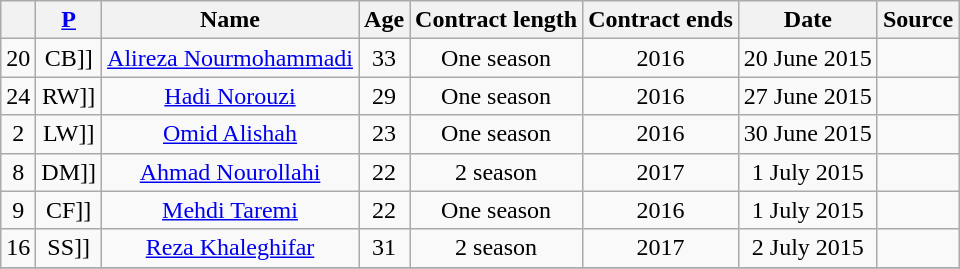<table class="wikitable sortable " style="text-align:center">
<tr>
<th></th>
<th><a href='#'>P</a></th>
<th>Name</th>
<th>Age</th>
<th>Contract length</th>
<th>Contract ends</th>
<th>Date</th>
<th>Source</th>
</tr>
<tr>
<td>20</td>
<td [[>CB]]</td>
<td><a href='#'>Alireza Nourmohammadi</a></td>
<td>33</td>
<td>One season</td>
<td>2016</td>
<td>20 June 2015</td>
<td></td>
</tr>
<tr>
<td>24</td>
<td [[>RW]]</td>
<td><a href='#'>Hadi Norouzi</a></td>
<td>29</td>
<td>One season</td>
<td>2016</td>
<td>27 June 2015</td>
<td></td>
</tr>
<tr>
<td>2</td>
<td [[>LW]]</td>
<td><a href='#'>Omid Alishah</a></td>
<td>23</td>
<td>One season</td>
<td>2016</td>
<td>30 June 2015</td>
<td></td>
</tr>
<tr>
<td>8</td>
<td [[>DM]]</td>
<td><a href='#'>Ahmad Nourollahi</a></td>
<td>22</td>
<td>2 season</td>
<td>2017</td>
<td>1 July 2015</td>
<td></td>
</tr>
<tr>
<td>9</td>
<td [[>CF]]</td>
<td><a href='#'>Mehdi Taremi</a></td>
<td>22</td>
<td>One season</td>
<td>2016</td>
<td>1 July 2015</td>
<td></td>
</tr>
<tr>
<td>16</td>
<td [[>SS]]</td>
<td><a href='#'>Reza Khaleghifar</a></td>
<td>31</td>
<td>2 season</td>
<td>2017</td>
<td>2 July 2015</td>
<td></td>
</tr>
<tr>
</tr>
</table>
